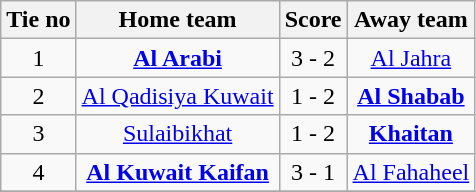<table class="wikitable" style="text-align: center">
<tr>
<th>Tie no</th>
<th>Home team</th>
<th>Score</th>
<th>Away team</th>
</tr>
<tr>
<td>1</td>
<td><strong><a href='#'>Al Arabi</a></strong></td>
<td>3 - 2</td>
<td><a href='#'>Al Jahra</a></td>
</tr>
<tr>
<td>2</td>
<td><a href='#'>Al Qadisiya Kuwait</a></td>
<td>1 - 2</td>
<td><strong><a href='#'>Al Shabab</a></strong></td>
</tr>
<tr>
<td>3</td>
<td><a href='#'>Sulaibikhat</a></td>
<td>1 - 2</td>
<td><strong><a href='#'>Khaitan</a></strong></td>
</tr>
<tr>
<td>4</td>
<td><strong><a href='#'>Al Kuwait Kaifan</a></strong></td>
<td>3 - 1</td>
<td><a href='#'>Al Fahaheel</a></td>
</tr>
<tr>
</tr>
</table>
